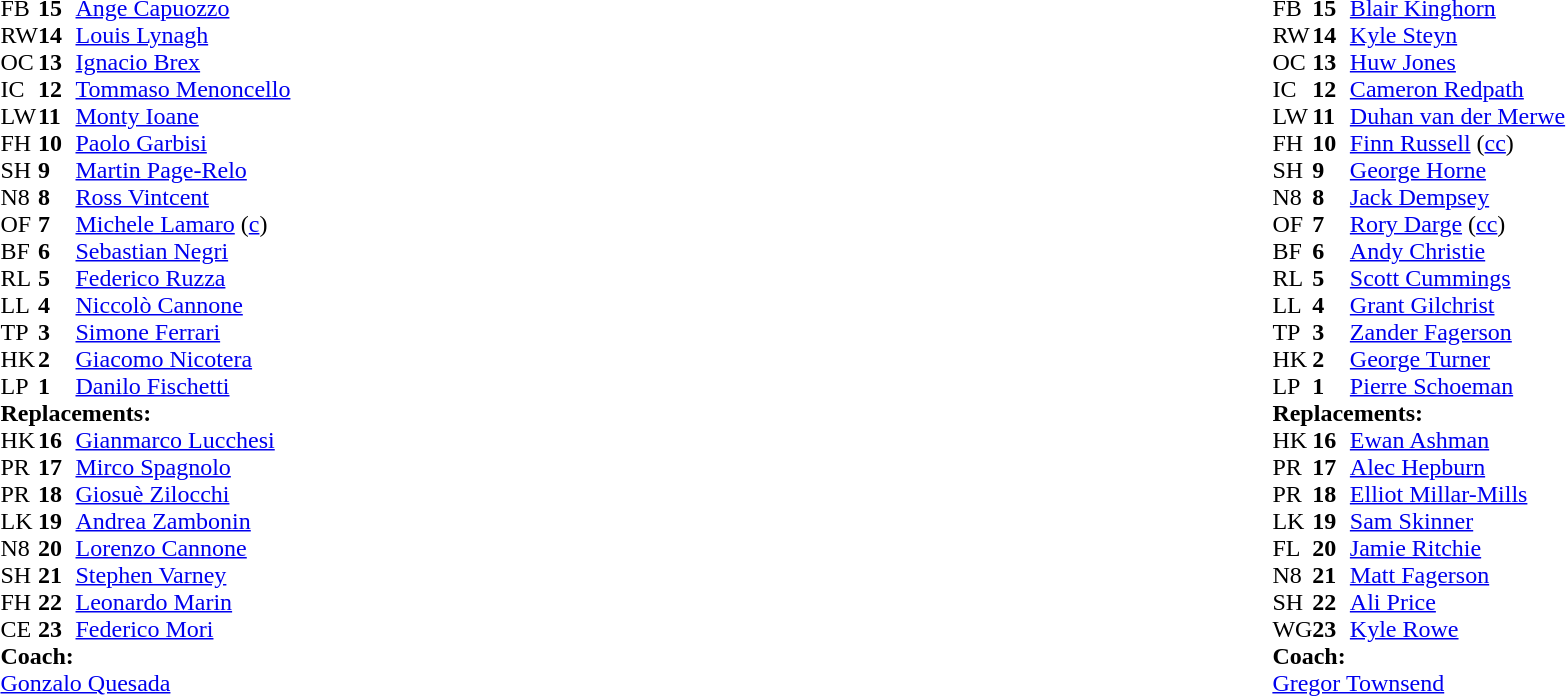<table style="width:100%">
<tr>
<td style="vertical-align:top; width:50%"><br><table cellspacing="0" cellpadding="0">
<tr>
<th width="25"></th>
<th width="25"></th>
</tr>
<tr>
<td>FB</td>
<td><strong>15</strong></td>
<td><a href='#'>Ange Capuozzo</a></td>
</tr>
<tr>
<td>RW</td>
<td><strong>14</strong></td>
<td><a href='#'>Louis Lynagh</a></td>
<td></td>
<td></td>
</tr>
<tr>
<td>OC</td>
<td><strong>13</strong></td>
<td><a href='#'>Ignacio Brex</a></td>
</tr>
<tr>
<td>IC</td>
<td><strong>12</strong></td>
<td><a href='#'>Tommaso Menoncello</a></td>
<td></td>
<td></td>
</tr>
<tr>
<td>LW</td>
<td><strong>11</strong></td>
<td><a href='#'>Monty Ioane</a></td>
</tr>
<tr>
<td>FH</td>
<td><strong>10</strong></td>
<td><a href='#'>Paolo Garbisi</a></td>
</tr>
<tr>
<td>SH</td>
<td><strong>9</strong></td>
<td><a href='#'>Martin Page-Relo</a></td>
<td></td>
<td></td>
</tr>
<tr>
<td>N8</td>
<td><strong>8</strong></td>
<td><a href='#'>Ross Vintcent</a></td>
</tr>
<tr>
<td>OF</td>
<td><strong>7</strong></td>
<td><a href='#'>Michele Lamaro</a> (<a href='#'>c</a>)</td>
</tr>
<tr>
<td>BF</td>
<td><strong>6</strong></td>
<td><a href='#'>Sebastian Negri</a></td>
<td></td>
<td></td>
</tr>
<tr>
<td>RL</td>
<td><strong>5</strong></td>
<td><a href='#'>Federico Ruzza</a></td>
</tr>
<tr>
<td>LL</td>
<td><strong>4</strong></td>
<td><a href='#'>Niccolò Cannone</a></td>
<td></td>
<td></td>
</tr>
<tr>
<td>TP</td>
<td><strong>3</strong></td>
<td><a href='#'>Simone Ferrari</a></td>
<td></td>
<td></td>
</tr>
<tr>
<td>HK</td>
<td><strong>2</strong></td>
<td><a href='#'>Giacomo Nicotera</a></td>
<td></td>
<td></td>
</tr>
<tr>
<td>LP</td>
<td><strong>1</strong></td>
<td><a href='#'>Danilo Fischetti</a></td>
<td></td>
<td></td>
</tr>
<tr>
<td colspan="3"><strong>Replacements:</strong></td>
</tr>
<tr>
<td>HK</td>
<td><strong>16</strong></td>
<td><a href='#'>Gianmarco Lucchesi</a></td>
<td></td>
<td></td>
</tr>
<tr>
<td>PR</td>
<td><strong>17</strong></td>
<td><a href='#'>Mirco Spagnolo</a></td>
<td></td>
<td></td>
</tr>
<tr>
<td>PR</td>
<td><strong>18</strong></td>
<td><a href='#'>Giosuè Zilocchi</a></td>
<td></td>
<td></td>
</tr>
<tr>
<td>LK</td>
<td><strong>19</strong></td>
<td><a href='#'>Andrea Zambonin</a></td>
<td></td>
<td></td>
</tr>
<tr>
<td>N8</td>
<td><strong>20</strong></td>
<td><a href='#'>Lorenzo Cannone</a></td>
<td></td>
<td></td>
</tr>
<tr>
<td>SH</td>
<td><strong>21</strong></td>
<td><a href='#'>Stephen Varney</a></td>
<td></td>
<td></td>
</tr>
<tr>
<td>FH</td>
<td><strong>22</strong></td>
<td><a href='#'>Leonardo Marin</a></td>
<td></td>
<td></td>
</tr>
<tr>
<td>CE</td>
<td><strong>23</strong></td>
<td><a href='#'>Federico Mori</a></td>
<td></td>
<td></td>
</tr>
<tr>
<td colspan="3"><strong>Coach:</strong></td>
</tr>
<tr>
<td colspan="3"><a href='#'>Gonzalo Quesada</a></td>
</tr>
</table>
</td>
<td style="vertical-align:top"></td>
<td style="vertical-align:top; width:50%"><br><table cellspacing="0" cellpadding="0" style="margin:auto">
<tr>
<th width="25"></th>
<th width="25"></th>
</tr>
<tr>
<td>FB</td>
<td><strong>15</strong></td>
<td><a href='#'>Blair Kinghorn</a></td>
</tr>
<tr>
<td>RW</td>
<td><strong>14</strong></td>
<td><a href='#'>Kyle Steyn</a></td>
</tr>
<tr>
<td>OC</td>
<td><strong>13</strong></td>
<td><a href='#'>Huw Jones</a></td>
</tr>
<tr>
<td>IC</td>
<td><strong>12</strong></td>
<td><a href='#'>Cameron Redpath</a></td>
</tr>
<tr>
<td>LW</td>
<td><strong>11</strong></td>
<td><a href='#'>Duhan van der Merwe</a></td>
</tr>
<tr>
<td>FH</td>
<td><strong>10</strong></td>
<td><a href='#'>Finn Russell</a> (<a href='#'>cc</a>)</td>
</tr>
<tr>
<td>SH</td>
<td><strong>9</strong></td>
<td><a href='#'>George Horne</a></td>
<td></td>
<td></td>
</tr>
<tr>
<td>N8</td>
<td><strong>8</strong></td>
<td><a href='#'>Jack Dempsey</a></td>
</tr>
<tr>
<td>OF</td>
<td><strong>7</strong></td>
<td><a href='#'>Rory Darge</a> (<a href='#'>cc</a>)</td>
<td></td>
<td></td>
</tr>
<tr>
<td>BF</td>
<td><strong>6</strong></td>
<td><a href='#'>Andy Christie</a></td>
<td></td>
<td></td>
</tr>
<tr>
<td>RL</td>
<td><strong>5</strong></td>
<td><a href='#'>Scott Cummings</a></td>
</tr>
<tr>
<td>LL</td>
<td><strong>4</strong></td>
<td><a href='#'>Grant Gilchrist</a></td>
<td></td>
<td></td>
</tr>
<tr>
<td>TP</td>
<td><strong>3</strong></td>
<td><a href='#'>Zander Fagerson</a></td>
<td></td>
<td></td>
</tr>
<tr>
<td>HK</td>
<td><strong>2</strong></td>
<td><a href='#'>George Turner</a></td>
<td></td>
<td></td>
</tr>
<tr>
<td>LP</td>
<td><strong>1</strong></td>
<td><a href='#'>Pierre Schoeman</a></td>
<td></td>
<td></td>
</tr>
<tr>
<td colspan="3"><strong>Replacements:</strong></td>
</tr>
<tr>
<td>HK</td>
<td><strong>16</strong></td>
<td><a href='#'>Ewan Ashman</a></td>
<td></td>
<td></td>
</tr>
<tr>
<td>PR</td>
<td><strong>17</strong></td>
<td><a href='#'>Alec Hepburn</a></td>
<td></td>
<td></td>
</tr>
<tr>
<td>PR</td>
<td><strong>18</strong></td>
<td><a href='#'>Elliot Millar-Mills</a></td>
<td></td>
<td></td>
</tr>
<tr>
<td>LK</td>
<td><strong>19</strong></td>
<td><a href='#'>Sam Skinner</a></td>
<td></td>
<td></td>
</tr>
<tr>
<td>FL</td>
<td><strong>20</strong></td>
<td><a href='#'>Jamie Ritchie</a></td>
<td></td>
<td></td>
</tr>
<tr>
<td>N8</td>
<td><strong>21</strong></td>
<td><a href='#'>Matt Fagerson</a></td>
<td></td>
<td></td>
</tr>
<tr>
<td>SH</td>
<td><strong>22</strong></td>
<td><a href='#'>Ali Price</a></td>
<td></td>
<td></td>
</tr>
<tr>
<td>WG</td>
<td><strong>23</strong></td>
<td><a href='#'>Kyle Rowe</a></td>
</tr>
<tr>
<td colspan="3"><strong>Coach:</strong></td>
</tr>
<tr>
<td colspan="3"><a href='#'>Gregor Townsend</a></td>
</tr>
</table>
</td>
</tr>
</table>
